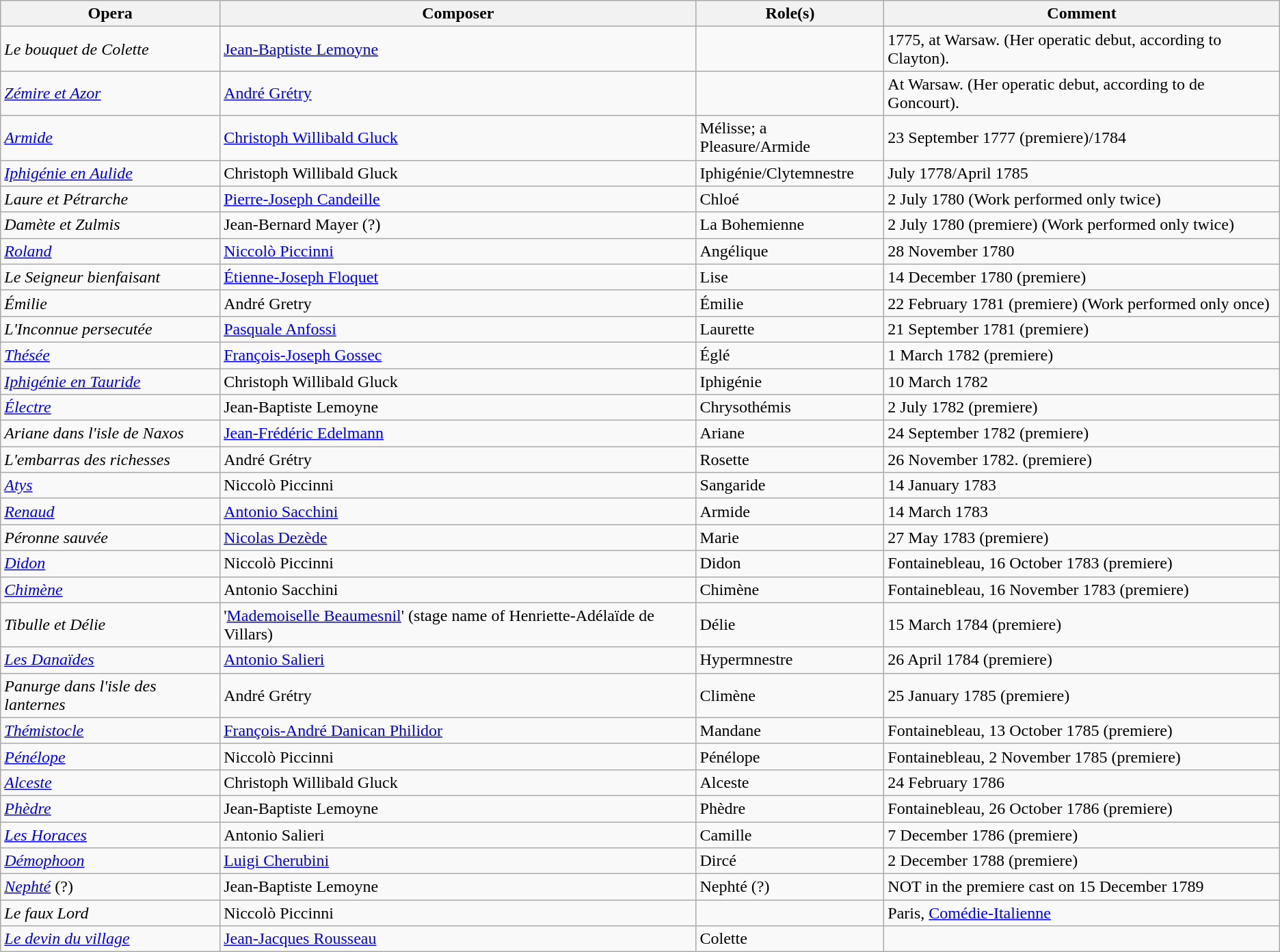<table class="wikitable">
<tr>
<th>Opera</th>
<th>Composer</th>
<th>Role(s)</th>
<th>Comment</th>
</tr>
<tr>
<td><em>Le bouquet de Colette</em></td>
<td><a href='#'>Jean-Baptiste Lemoyne</a></td>
<td></td>
<td>1775, at Warsaw. (Her operatic debut, according to Clayton).</td>
</tr>
<tr>
<td><em><a href='#'>Zémire et Azor</a></em></td>
<td><a href='#'>André Grétry</a></td>
<td></td>
<td>At Warsaw. (Her operatic debut, according to de Goncourt).</td>
</tr>
<tr>
<td><em><a href='#'>Armide</a></em></td>
<td><a href='#'>Christoph Willibald Gluck</a></td>
<td>Mélisse; a Pleasure/Armide</td>
<td>23 September 1777 (premiere)/1784</td>
</tr>
<tr>
<td><em><a href='#'>Iphigénie en Aulide</a></em></td>
<td>Christoph Willibald Gluck</td>
<td>Iphigénie/Clytemnestre</td>
<td>July 1778/April 1785</td>
</tr>
<tr>
<td><em>Laure et Pétrarche</em></td>
<td><a href='#'>Pierre-Joseph Candeille</a></td>
<td>Chloé</td>
<td>2 July 1780 (Work performed only twice)</td>
</tr>
<tr>
<td><em>Damète et Zulmis</em></td>
<td>Jean-Bernard Mayer (?)</td>
<td>La Bohemienne</td>
<td>2 July 1780 (premiere) (Work performed only twice)</td>
</tr>
<tr>
<td><a href='#'><em>Roland</em></a></td>
<td><a href='#'>Niccolò Piccinni</a></td>
<td>Angélique</td>
<td>28 November 1780</td>
</tr>
<tr>
<td><em>Le Seigneur bienfaisant</em></td>
<td><a href='#'>Étienne-Joseph Floquet</a></td>
<td>Lise</td>
<td>14 December 1780 (premiere)</td>
</tr>
<tr>
<td><em>Émilie</em></td>
<td>André Gretry</td>
<td>Émilie</td>
<td>22 February 1781 (premiere) (Work performed only once)</td>
</tr>
<tr>
<td><em>L'Inconnue persecutée</em></td>
<td><a href='#'>Pasquale Anfossi</a></td>
<td>Laurette</td>
<td>21 September 1781 (premiere)</td>
</tr>
<tr>
<td><em><a href='#'>Thésée</a></em></td>
<td><a href='#'>François-Joseph Gossec</a></td>
<td>Églé</td>
<td>1 March 1782 (premiere)</td>
</tr>
<tr>
<td><em><a href='#'>Iphigénie en Tauride</a></em></td>
<td>Christoph Willibald Gluck</td>
<td>Iphigénie</td>
<td>10 March 1782</td>
</tr>
<tr>
<td><em><a href='#'>Électre</a></em></td>
<td>Jean-Baptiste Lemoyne</td>
<td>Chrysothémis</td>
<td>2 July 1782 (premiere)</td>
</tr>
<tr>
<td><em>Ariane dans l'isle de Naxos</em></td>
<td><a href='#'>Jean-Frédéric Edelmann</a></td>
<td>Ariane</td>
<td>24 September 1782 (premiere)</td>
</tr>
<tr>
<td><em>L'embarras des richesses</em></td>
<td>André Grétry</td>
<td>Rosette</td>
<td>26 November 1782. (premiere)</td>
</tr>
<tr>
<td><em><a href='#'>Atys</a></em></td>
<td>Niccolò Piccinni</td>
<td>Sangaride</td>
<td>14 January 1783</td>
</tr>
<tr>
<td><em><a href='#'>Renaud</a></em></td>
<td><a href='#'>Antonio Sacchini</a></td>
<td>Armide</td>
<td>14 March 1783</td>
</tr>
<tr>
<td><em>Péronne sauvée</em></td>
<td><a href='#'>Nicolas Dezède</a></td>
<td>Marie</td>
<td>27 May 1783 (premiere)</td>
</tr>
<tr>
<td><a href='#'><em>Didon</em></a></td>
<td>Niccolò Piccinni</td>
<td>Didon</td>
<td>Fontainebleau, 16 October 1783 (premiere)</td>
</tr>
<tr>
<td><em><a href='#'>Chimène</a></em></td>
<td>Antonio Sacchini</td>
<td>Chimène</td>
<td>Fontainebleau, 16 November 1783 (premiere)</td>
</tr>
<tr>
<td><em>Tibulle et Délie</em></td>
<td>'<a href='#'>Mademoiselle Beaumesnil</a>' (stage name of Henriette-Adélaïde de Villars)</td>
<td>Délie</td>
<td>15 March 1784 (premiere)</td>
</tr>
<tr>
<td><em><a href='#'>Les Danaïdes</a></em></td>
<td><a href='#'>Antonio Salieri</a></td>
<td>Hypermnestre</td>
<td>26 April 1784 (premiere)</td>
</tr>
<tr>
<td><em>Panurge dans l'isle des lanternes</em></td>
<td>André Grétry</td>
<td>Climène</td>
<td>25 January 1785 (premiere)</td>
</tr>
<tr>
<td><em><a href='#'>Thémistocle</a></em></td>
<td><a href='#'>François-André Danican Philidor</a></td>
<td>Mandane</td>
<td>Fontainebleau, 13 October 1785 (premiere)</td>
</tr>
<tr>
<td><em><a href='#'>Pénélope</a></em></td>
<td>Niccolò Piccinni</td>
<td>Pénélope</td>
<td>Fontainebleau, 2 November 1785 (premiere)</td>
</tr>
<tr>
<td><em><a href='#'>Alceste</a></em></td>
<td>Christoph Willibald Gluck</td>
<td>Alceste</td>
<td>24 February 1786</td>
</tr>
<tr>
<td><em><a href='#'>Phèdre</a></em></td>
<td>Jean-Baptiste Lemoyne</td>
<td>Phèdre</td>
<td>Fontainebleau, 26 October 1786 (premiere)</td>
</tr>
<tr>
<td><em><a href='#'>Les Horaces</a></em></td>
<td>Antonio Salieri</td>
<td>Camille</td>
<td>7 December 1786 (premiere)</td>
</tr>
<tr>
<td><em><a href='#'>Démophoon</a></em></td>
<td><a href='#'>Luigi Cherubini</a></td>
<td>Dircé</td>
<td>2 December 1788 (premiere)</td>
</tr>
<tr>
<td><em><a href='#'>Nephté</a></em> (?)</td>
<td>Jean-Baptiste Lemoyne</td>
<td>Nephté (?)</td>
<td>NOT in the premiere cast on 15 December 1789</td>
</tr>
<tr>
<td><em>Le faux Lord</em></td>
<td>Niccolò Piccinni</td>
<td></td>
<td>Paris, <a href='#'>Comédie-Italienne</a></td>
</tr>
<tr>
<td><em><a href='#'>Le devin du village</a></em></td>
<td><a href='#'>Jean-Jacques Rousseau</a></td>
<td>Colette</td>
<td></td>
</tr>
</table>
